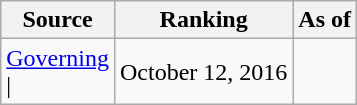<table class="wikitable" style="text-align:center">
<tr>
<th>Source</th>
<th>Ranking</th>
<th>As of</th>
</tr>
<tr>
<td align=left><a href='#'>Governing</a><br>| </td>
<td>October 12, 2016</td>
</tr>
</table>
